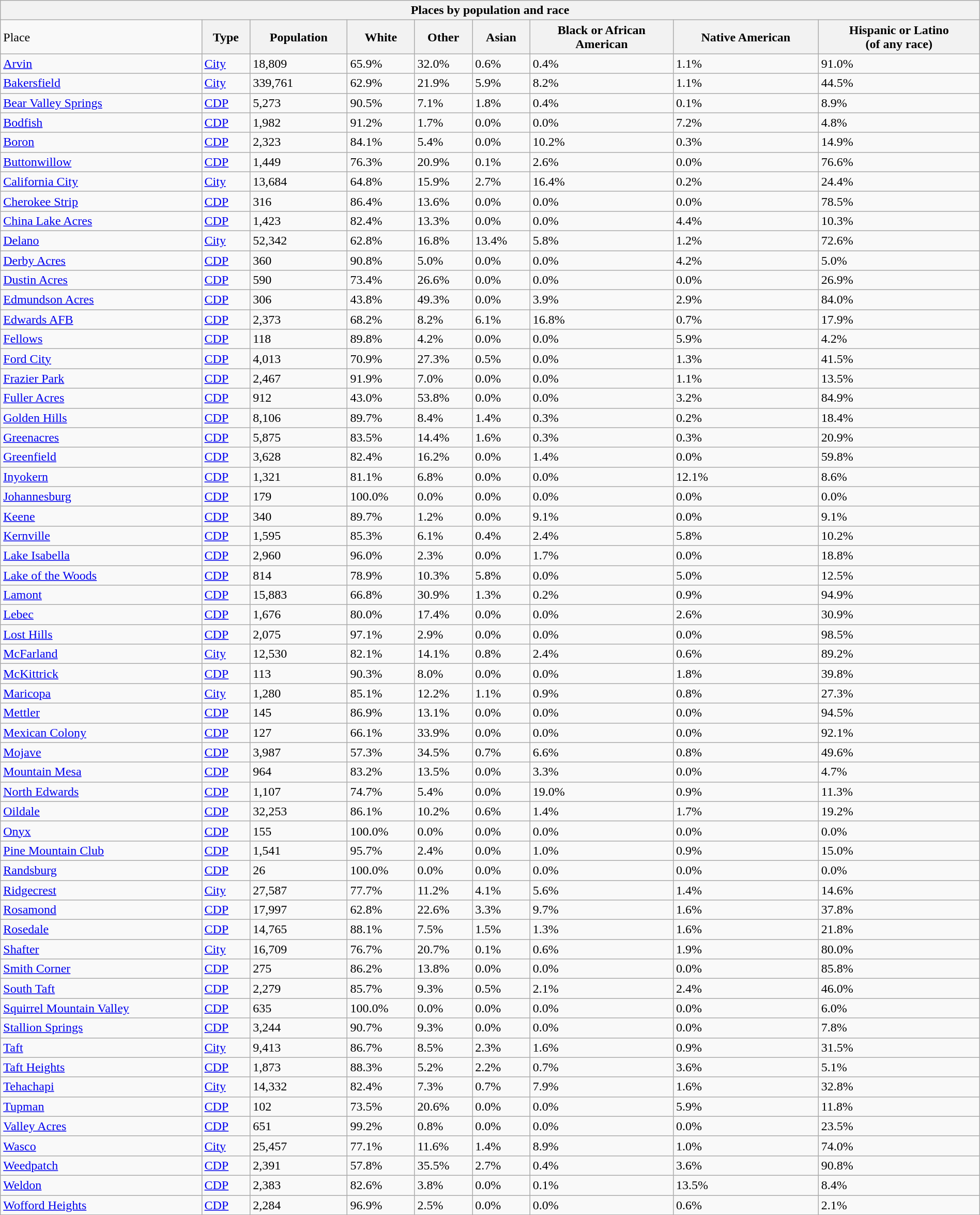<table class="wikitable sortable collapsible collapsed" style="width: 100%;">
<tr>
<th colspan="9">Places by population and race</th>
</tr>
<tr>
<td>Place</td>
<th>Type</th>
<th data-sort-type="number">Population</th>
<th data-sort-type="number">White</th>
<th data-sort-type="number">Other<br></th>
<th data-sort-type="number">Asian</th>
<th data-sort-type="number">Black or African<br>American</th>
<th data-sort-type="number">Native American<br></th>
<th data-sort-type="number">Hispanic or Latino<br>(of any race)</th>
</tr>
<tr>
<td><a href='#'>Arvin</a></td>
<td><a href='#'>City</a></td>
<td>18,809</td>
<td>65.9%</td>
<td>32.0%</td>
<td>0.6%</td>
<td>0.4%</td>
<td>1.1%</td>
<td>91.0%</td>
</tr>
<tr>
<td><a href='#'>Bakersfield</a></td>
<td><a href='#'>City</a></td>
<td>339,761</td>
<td>62.9%</td>
<td>21.9%</td>
<td>5.9%</td>
<td>8.2%</td>
<td>1.1%</td>
<td>44.5%</td>
</tr>
<tr>
<td><a href='#'>Bear Valley Springs</a></td>
<td><a href='#'>CDP</a></td>
<td>5,273</td>
<td>90.5%</td>
<td>7.1%</td>
<td>1.8%</td>
<td>0.4%</td>
<td>0.1%</td>
<td>8.9%</td>
</tr>
<tr>
<td><a href='#'>Bodfish</a></td>
<td><a href='#'>CDP</a></td>
<td>1,982</td>
<td>91.2%</td>
<td>1.7%</td>
<td>0.0%</td>
<td>0.0%</td>
<td>7.2%</td>
<td>4.8%</td>
</tr>
<tr>
<td><a href='#'>Boron</a></td>
<td><a href='#'>CDP</a></td>
<td>2,323</td>
<td>84.1%</td>
<td>5.4%</td>
<td>0.0%</td>
<td>10.2%</td>
<td>0.3%</td>
<td>14.9%</td>
</tr>
<tr>
<td><a href='#'>Buttonwillow</a></td>
<td><a href='#'>CDP</a></td>
<td>1,449</td>
<td>76.3%</td>
<td>20.9%</td>
<td>0.1%</td>
<td>2.6%</td>
<td>0.0%</td>
<td>76.6%</td>
</tr>
<tr>
<td><a href='#'>California City</a></td>
<td><a href='#'>City</a></td>
<td>13,684</td>
<td>64.8%</td>
<td>15.9%</td>
<td>2.7%</td>
<td>16.4%</td>
<td>0.2%</td>
<td>24.4%</td>
</tr>
<tr>
<td><a href='#'>Cherokee Strip</a></td>
<td><a href='#'>CDP</a></td>
<td>316</td>
<td>86.4%</td>
<td>13.6%</td>
<td>0.0%</td>
<td>0.0%</td>
<td>0.0%</td>
<td>78.5%</td>
</tr>
<tr>
<td><a href='#'>China Lake Acres</a></td>
<td><a href='#'>CDP</a></td>
<td>1,423</td>
<td>82.4%</td>
<td>13.3%</td>
<td>0.0%</td>
<td>0.0%</td>
<td>4.4%</td>
<td>10.3%</td>
</tr>
<tr>
<td><a href='#'>Delano</a></td>
<td><a href='#'>City</a></td>
<td>52,342</td>
<td>62.8%</td>
<td>16.8%</td>
<td>13.4%</td>
<td>5.8%</td>
<td>1.2%</td>
<td>72.6%</td>
</tr>
<tr>
<td><a href='#'>Derby Acres</a></td>
<td><a href='#'>CDP</a></td>
<td>360</td>
<td>90.8%</td>
<td>5.0%</td>
<td>0.0%</td>
<td>0.0%</td>
<td>4.2%</td>
<td>5.0%</td>
</tr>
<tr>
<td><a href='#'>Dustin Acres</a></td>
<td><a href='#'>CDP</a></td>
<td>590</td>
<td>73.4%</td>
<td>26.6%</td>
<td>0.0%</td>
<td>0.0%</td>
<td>0.0%</td>
<td>26.9%</td>
</tr>
<tr>
<td><a href='#'>Edmundson Acres</a></td>
<td><a href='#'>CDP</a></td>
<td>306</td>
<td>43.8%</td>
<td>49.3%</td>
<td>0.0%</td>
<td>3.9%</td>
<td>2.9%</td>
<td>84.0%</td>
</tr>
<tr>
<td><a href='#'>Edwards AFB</a></td>
<td><a href='#'>CDP</a></td>
<td>2,373</td>
<td>68.2%</td>
<td>8.2%</td>
<td>6.1%</td>
<td>16.8%</td>
<td>0.7%</td>
<td>17.9%</td>
</tr>
<tr>
<td><a href='#'>Fellows</a></td>
<td><a href='#'>CDP</a></td>
<td>118</td>
<td>89.8%</td>
<td>4.2%</td>
<td>0.0%</td>
<td>0.0%</td>
<td>5.9%</td>
<td>4.2%</td>
</tr>
<tr>
<td><a href='#'>Ford City</a></td>
<td><a href='#'>CDP</a></td>
<td>4,013</td>
<td>70.9%</td>
<td>27.3%</td>
<td>0.5%</td>
<td>0.0%</td>
<td>1.3%</td>
<td>41.5%</td>
</tr>
<tr>
<td><a href='#'>Frazier Park</a></td>
<td><a href='#'>CDP</a></td>
<td>2,467</td>
<td>91.9%</td>
<td>7.0%</td>
<td>0.0%</td>
<td>0.0%</td>
<td>1.1%</td>
<td>13.5%</td>
</tr>
<tr>
<td><a href='#'>Fuller Acres</a></td>
<td><a href='#'>CDP</a></td>
<td>912</td>
<td>43.0%</td>
<td>53.8%</td>
<td>0.0%</td>
<td>0.0%</td>
<td>3.2%</td>
<td>84.9%</td>
</tr>
<tr>
<td><a href='#'>Golden Hills</a></td>
<td><a href='#'>CDP</a></td>
<td>8,106</td>
<td>89.7%</td>
<td>8.4%</td>
<td>1.4%</td>
<td>0.3%</td>
<td>0.2%</td>
<td>18.4%</td>
</tr>
<tr>
<td><a href='#'>Greenacres</a></td>
<td><a href='#'>CDP</a></td>
<td>5,875</td>
<td>83.5%</td>
<td>14.4%</td>
<td>1.6%</td>
<td>0.3%</td>
<td>0.3%</td>
<td>20.9%</td>
</tr>
<tr>
<td><a href='#'>Greenfield</a></td>
<td><a href='#'>CDP</a></td>
<td>3,628</td>
<td>82.4%</td>
<td>16.2%</td>
<td>0.0%</td>
<td>1.4%</td>
<td>0.0%</td>
<td>59.8%</td>
</tr>
<tr>
<td><a href='#'>Inyokern</a></td>
<td><a href='#'>CDP</a></td>
<td>1,321</td>
<td>81.1%</td>
<td>6.8%</td>
<td>0.0%</td>
<td>0.0%</td>
<td>12.1%</td>
<td>8.6%</td>
</tr>
<tr>
<td><a href='#'>Johannesburg</a></td>
<td><a href='#'>CDP</a></td>
<td>179</td>
<td>100.0%</td>
<td>0.0%</td>
<td>0.0%</td>
<td>0.0%</td>
<td>0.0%</td>
<td>0.0%</td>
</tr>
<tr>
<td><a href='#'>Keene</a></td>
<td><a href='#'>CDP</a></td>
<td>340</td>
<td>89.7%</td>
<td>1.2%</td>
<td>0.0%</td>
<td>9.1%</td>
<td>0.0%</td>
<td>9.1%</td>
</tr>
<tr>
<td><a href='#'>Kernville</a></td>
<td><a href='#'>CDP</a></td>
<td>1,595</td>
<td>85.3%</td>
<td>6.1%</td>
<td>0.4%</td>
<td>2.4%</td>
<td>5.8%</td>
<td>10.2%</td>
</tr>
<tr>
<td><a href='#'>Lake Isabella</a></td>
<td><a href='#'>CDP</a></td>
<td>2,960</td>
<td>96.0%</td>
<td>2.3%</td>
<td>0.0%</td>
<td>1.7%</td>
<td>0.0%</td>
<td>18.8%</td>
</tr>
<tr>
<td><a href='#'>Lake of the Woods</a></td>
<td><a href='#'>CDP</a></td>
<td>814</td>
<td>78.9%</td>
<td>10.3%</td>
<td>5.8%</td>
<td>0.0%</td>
<td>5.0%</td>
<td>12.5%</td>
</tr>
<tr>
<td><a href='#'>Lamont</a></td>
<td><a href='#'>CDP</a></td>
<td>15,883</td>
<td>66.8%</td>
<td>30.9%</td>
<td>1.3%</td>
<td>0.2%</td>
<td>0.9%</td>
<td>94.9%</td>
</tr>
<tr>
<td><a href='#'>Lebec</a></td>
<td><a href='#'>CDP</a></td>
<td>1,676</td>
<td>80.0%</td>
<td>17.4%</td>
<td>0.0%</td>
<td>0.0%</td>
<td>2.6%</td>
<td>30.9%</td>
</tr>
<tr>
<td><a href='#'>Lost Hills</a></td>
<td><a href='#'>CDP</a></td>
<td>2,075</td>
<td>97.1%</td>
<td>2.9%</td>
<td>0.0%</td>
<td>0.0%</td>
<td>0.0%</td>
<td>98.5%</td>
</tr>
<tr>
<td><a href='#'>McFarland</a></td>
<td><a href='#'>City</a></td>
<td>12,530</td>
<td>82.1%</td>
<td>14.1%</td>
<td>0.8%</td>
<td>2.4%</td>
<td>0.6%</td>
<td>89.2%</td>
</tr>
<tr>
<td><a href='#'>McKittrick</a></td>
<td><a href='#'>CDP</a></td>
<td>113</td>
<td>90.3%</td>
<td>8.0%</td>
<td>0.0%</td>
<td>0.0%</td>
<td>1.8%</td>
<td>39.8%</td>
</tr>
<tr>
<td><a href='#'>Maricopa</a></td>
<td><a href='#'>City</a></td>
<td>1,280</td>
<td>85.1%</td>
<td>12.2%</td>
<td>1.1%</td>
<td>0.9%</td>
<td>0.8%</td>
<td>27.3%</td>
</tr>
<tr>
<td><a href='#'>Mettler</a></td>
<td><a href='#'>CDP</a></td>
<td>145</td>
<td>86.9%</td>
<td>13.1%</td>
<td>0.0%</td>
<td>0.0%</td>
<td>0.0%</td>
<td>94.5%</td>
</tr>
<tr>
<td><a href='#'>Mexican Colony</a></td>
<td><a href='#'>CDP</a></td>
<td>127</td>
<td>66.1%</td>
<td>33.9%</td>
<td>0.0%</td>
<td>0.0%</td>
<td>0.0%</td>
<td>92.1%</td>
</tr>
<tr>
<td><a href='#'>Mojave</a></td>
<td><a href='#'>CDP</a></td>
<td>3,987</td>
<td>57.3%</td>
<td>34.5%</td>
<td>0.7%</td>
<td>6.6%</td>
<td>0.8%</td>
<td>49.6%</td>
</tr>
<tr>
<td><a href='#'>Mountain Mesa</a></td>
<td><a href='#'>CDP</a></td>
<td>964</td>
<td>83.2%</td>
<td>13.5%</td>
<td>0.0%</td>
<td>3.3%</td>
<td>0.0%</td>
<td>4.7%</td>
</tr>
<tr>
<td><a href='#'>North Edwards</a></td>
<td><a href='#'>CDP</a></td>
<td>1,107</td>
<td>74.7%</td>
<td>5.4%</td>
<td>0.0%</td>
<td>19.0%</td>
<td>0.9%</td>
<td>11.3%</td>
</tr>
<tr>
<td><a href='#'>Oildale</a></td>
<td><a href='#'>CDP</a></td>
<td>32,253</td>
<td>86.1%</td>
<td>10.2%</td>
<td>0.6%</td>
<td>1.4%</td>
<td>1.7%</td>
<td>19.2%</td>
</tr>
<tr>
<td><a href='#'>Onyx</a></td>
<td><a href='#'>CDP</a></td>
<td>155</td>
<td>100.0%</td>
<td>0.0%</td>
<td>0.0%</td>
<td>0.0%</td>
<td>0.0%</td>
<td>0.0%</td>
</tr>
<tr>
<td><a href='#'>Pine Mountain Club</a></td>
<td><a href='#'>CDP</a></td>
<td>1,541</td>
<td>95.7%</td>
<td>2.4%</td>
<td>0.0%</td>
<td>1.0%</td>
<td>0.9%</td>
<td>15.0%</td>
</tr>
<tr>
<td><a href='#'>Randsburg</a></td>
<td><a href='#'>CDP</a></td>
<td>26</td>
<td>100.0%</td>
<td>0.0%</td>
<td>0.0%</td>
<td>0.0%</td>
<td>0.0%</td>
<td>0.0%</td>
</tr>
<tr>
<td><a href='#'>Ridgecrest</a></td>
<td><a href='#'>City</a></td>
<td>27,587</td>
<td>77.7%</td>
<td>11.2%</td>
<td>4.1%</td>
<td>5.6%</td>
<td>1.4%</td>
<td>14.6%</td>
</tr>
<tr>
<td><a href='#'>Rosamond</a></td>
<td><a href='#'>CDP</a></td>
<td>17,997</td>
<td>62.8%</td>
<td>22.6%</td>
<td>3.3%</td>
<td>9.7%</td>
<td>1.6%</td>
<td>37.8%</td>
</tr>
<tr>
<td><a href='#'>Rosedale</a></td>
<td><a href='#'>CDP</a></td>
<td>14,765</td>
<td>88.1%</td>
<td>7.5%</td>
<td>1.5%</td>
<td>1.3%</td>
<td>1.6%</td>
<td>21.8%</td>
</tr>
<tr>
<td><a href='#'>Shafter</a></td>
<td><a href='#'>City</a></td>
<td>16,709</td>
<td>76.7%</td>
<td>20.7%</td>
<td>0.1%</td>
<td>0.6%</td>
<td>1.9%</td>
<td>80.0%</td>
</tr>
<tr>
<td><a href='#'>Smith Corner</a></td>
<td><a href='#'>CDP</a></td>
<td>275</td>
<td>86.2%</td>
<td>13.8%</td>
<td>0.0%</td>
<td>0.0%</td>
<td>0.0%</td>
<td>85.8%</td>
</tr>
<tr>
<td><a href='#'>South Taft</a></td>
<td><a href='#'>CDP</a></td>
<td>2,279</td>
<td>85.7%</td>
<td>9.3%</td>
<td>0.5%</td>
<td>2.1%</td>
<td>2.4%</td>
<td>46.0%</td>
</tr>
<tr>
<td><a href='#'>Squirrel Mountain Valley</a></td>
<td><a href='#'>CDP</a></td>
<td>635</td>
<td>100.0%</td>
<td>0.0%</td>
<td>0.0%</td>
<td>0.0%</td>
<td>0.0%</td>
<td>6.0%</td>
</tr>
<tr>
<td><a href='#'>Stallion Springs</a></td>
<td><a href='#'>CDP</a></td>
<td>3,244</td>
<td>90.7%</td>
<td>9.3%</td>
<td>0.0%</td>
<td>0.0%</td>
<td>0.0%</td>
<td>7.8%</td>
</tr>
<tr>
<td><a href='#'>Taft</a></td>
<td><a href='#'>City</a></td>
<td>9,413</td>
<td>86.7%</td>
<td>8.5%</td>
<td>2.3%</td>
<td>1.6%</td>
<td>0.9%</td>
<td>31.5%</td>
</tr>
<tr>
<td><a href='#'>Taft Heights</a></td>
<td><a href='#'>CDP</a></td>
<td>1,873</td>
<td>88.3%</td>
<td>5.2%</td>
<td>2.2%</td>
<td>0.7%</td>
<td>3.6%</td>
<td>5.1%</td>
</tr>
<tr>
<td><a href='#'>Tehachapi</a></td>
<td><a href='#'>City</a></td>
<td>14,332</td>
<td>82.4%</td>
<td>7.3%</td>
<td>0.7%</td>
<td>7.9%</td>
<td>1.6%</td>
<td>32.8%</td>
</tr>
<tr>
<td><a href='#'>Tupman</a></td>
<td><a href='#'>CDP</a></td>
<td>102</td>
<td>73.5%</td>
<td>20.6%</td>
<td>0.0%</td>
<td>0.0%</td>
<td>5.9%</td>
<td>11.8%</td>
</tr>
<tr>
<td><a href='#'>Valley Acres</a></td>
<td><a href='#'>CDP</a></td>
<td>651</td>
<td>99.2%</td>
<td>0.8%</td>
<td>0.0%</td>
<td>0.0%</td>
<td>0.0%</td>
<td>23.5%</td>
</tr>
<tr>
<td><a href='#'>Wasco</a></td>
<td><a href='#'>City</a></td>
<td>25,457</td>
<td>77.1%</td>
<td>11.6%</td>
<td>1.4%</td>
<td>8.9%</td>
<td>1.0%</td>
<td>74.0%</td>
</tr>
<tr>
<td><a href='#'>Weedpatch</a></td>
<td><a href='#'>CDP</a></td>
<td>2,391</td>
<td>57.8%</td>
<td>35.5%</td>
<td>2.7%</td>
<td>0.4%</td>
<td>3.6%</td>
<td>90.8%</td>
</tr>
<tr>
<td><a href='#'>Weldon</a></td>
<td><a href='#'>CDP</a></td>
<td>2,383</td>
<td>82.6%</td>
<td>3.8%</td>
<td>0.0%</td>
<td>0.1%</td>
<td>13.5%</td>
<td>8.4%</td>
</tr>
<tr>
<td><a href='#'>Wofford Heights</a></td>
<td><a href='#'>CDP</a></td>
<td>2,284</td>
<td>96.9%</td>
<td>2.5%</td>
<td>0.0%</td>
<td>0.0%</td>
<td>0.6%</td>
<td>2.1%</td>
</tr>
</table>
